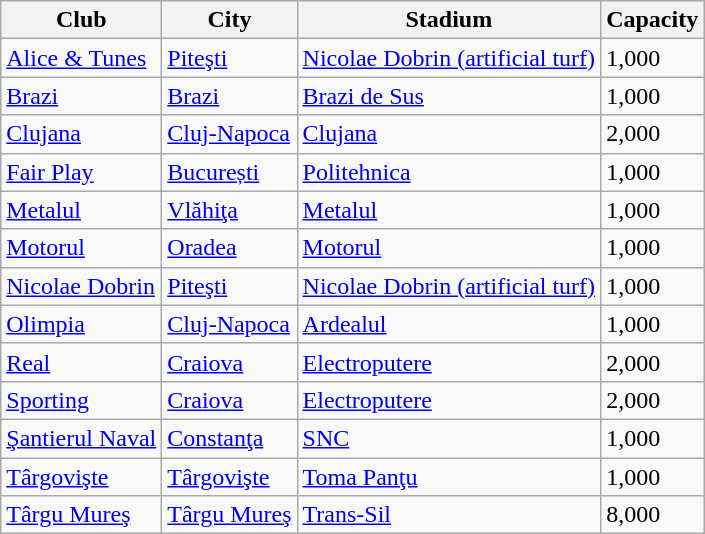<table class="wikitable sortable">
<tr>
<th>Club</th>
<th>City</th>
<th>Stadium</th>
<th>Capacity</th>
</tr>
<tr>
<td><a href='#'>Alice & Tunes</a></td>
<td><a href='#'>Piteşti</a></td>
<td><a href='#'>Nicolae Dobrin (artificial turf)</a></td>
<td>1,000</td>
</tr>
<tr>
<td><a href='#'>Brazi</a></td>
<td><a href='#'>Brazi</a></td>
<td><a href='#'>Brazi de Sus</a></td>
<td>1,000</td>
</tr>
<tr>
<td><a href='#'>Clujana</a></td>
<td><a href='#'>Cluj-Napoca</a></td>
<td><a href='#'>Clujana</a></td>
<td>2,000</td>
</tr>
<tr>
<td><a href='#'>Fair Play</a></td>
<td><a href='#'>București</a></td>
<td><a href='#'>Politehnica</a></td>
<td>1,000</td>
</tr>
<tr>
<td><a href='#'>Metalul</a></td>
<td><a href='#'>Vlăhiţa</a></td>
<td><a href='#'>Metalul</a></td>
<td>1,000</td>
</tr>
<tr>
<td><a href='#'>Motorul</a></td>
<td><a href='#'>Oradea</a></td>
<td><a href='#'>Motorul</a></td>
<td>1,000</td>
</tr>
<tr>
<td><a href='#'>Nicolae Dobrin</a></td>
<td><a href='#'>Piteşti</a></td>
<td><a href='#'>Nicolae Dobrin (artificial turf)</a></td>
<td>1,000</td>
</tr>
<tr>
<td><a href='#'>Olimpia</a></td>
<td><a href='#'>Cluj-Napoca</a></td>
<td><a href='#'>Ardealul</a></td>
<td>1,000</td>
</tr>
<tr>
<td><a href='#'>Real</a></td>
<td><a href='#'>Craiova</a></td>
<td><a href='#'>Electroputere</a></td>
<td>2,000</td>
</tr>
<tr>
<td><a href='#'>Sporting</a></td>
<td><a href='#'>Craiova</a></td>
<td><a href='#'>Electroputere</a></td>
<td>2,000</td>
</tr>
<tr>
<td><a href='#'>Şantierul Naval</a></td>
<td><a href='#'>Constanţa</a></td>
<td><a href='#'>SNC</a></td>
<td>1,000</td>
</tr>
<tr>
<td><a href='#'>Târgovişte</a></td>
<td><a href='#'>Târgovişte</a></td>
<td><a href='#'>Toma Panţu</a></td>
<td>1,000</td>
</tr>
<tr>
<td><a href='#'>Târgu Mureş</a></td>
<td><a href='#'>Târgu Mureş</a></td>
<td><a href='#'>Trans-Sil</a></td>
<td>8,000</td>
</tr>
</table>
